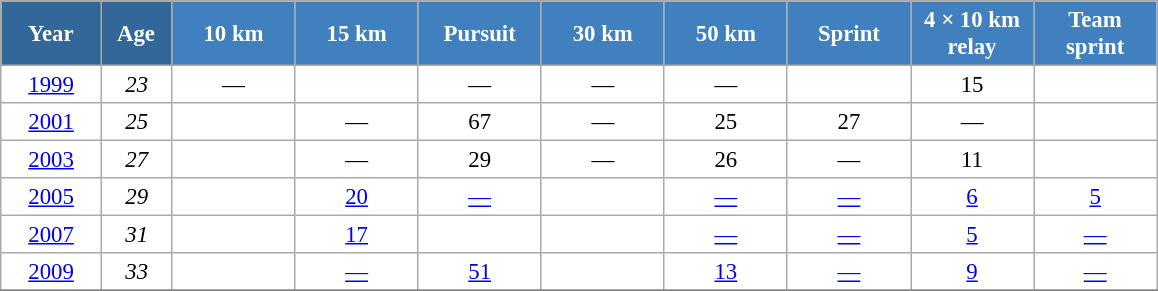<table class="wikitable" style="font-size:95%; text-align:center; border:grey solid 1px; border-collapse:collapse; background:#ffffff;">
<tr>
<th style="background-color:#369; color:white; width:60px;"> Year </th>
<th style="background-color:#369; color:white; width:40px;"> Age </th>
<th style="background-color:#4180be; color:white; width:75px;"> 10 km </th>
<th style="background-color:#4180be; color:white; width:75px;"> 15 km </th>
<th style="background-color:#4180be; color:white; width:75px;"> Pursuit </th>
<th style="background-color:#4180be; color:white; width:75px;"> 30 km </th>
<th style="background-color:#4180be; color:white; width:75px;"> 50 km </th>
<th style="background-color:#4180be; color:white; width:75px;"> Sprint </th>
<th style="background-color:#4180be; color:white; width:75px;"> 4 × 10 km <br> relay </th>
<th style="background-color:#4180be; color:white; width:75px;"> Team <br> sprint </th>
</tr>
<tr>
<td><a href='#'>1999</a></td>
<td><em>23</em></td>
<td>—</td>
<td></td>
<td>—</td>
<td>—</td>
<td>—</td>
<td></td>
<td>15</td>
<td></td>
</tr>
<tr>
<td><a href='#'>2001</a></td>
<td><em>25</em></td>
<td></td>
<td>—</td>
<td>67</td>
<td>—</td>
<td>25</td>
<td>27</td>
<td>—</td>
<td></td>
</tr>
<tr>
<td><a href='#'>2003</a></td>
<td><em>27</em></td>
<td></td>
<td>—</td>
<td>29</td>
<td>—</td>
<td>26</td>
<td>—</td>
<td>11</td>
<td></td>
</tr>
<tr>
<td><a href='#'>2005</a></td>
<td><em>29</em></td>
<td></td>
<td><a href='#'>20</a></td>
<td><a href='#'>—</a></td>
<td></td>
<td><a href='#'>—</a></td>
<td><a href='#'>—</a></td>
<td><a href='#'>6</a></td>
<td><a href='#'>5</a></td>
</tr>
<tr>
<td><a href='#'>2007</a></td>
<td><em>31</em></td>
<td></td>
<td><a href='#'>17</a></td>
<td><a href='#'></a></td>
<td></td>
<td><a href='#'>—</a></td>
<td><a href='#'>—</a></td>
<td><a href='#'>5</a></td>
<td><a href='#'>—</a></td>
</tr>
<tr>
<td><a href='#'>2009</a></td>
<td><em>33</em></td>
<td></td>
<td><a href='#'>—</a></td>
<td><a href='#'>51</a></td>
<td></td>
<td><a href='#'>13</a></td>
<td><a href='#'>—</a></td>
<td><a href='#'>9</a></td>
<td><a href='#'>—</a></td>
</tr>
<tr>
</tr>
</table>
